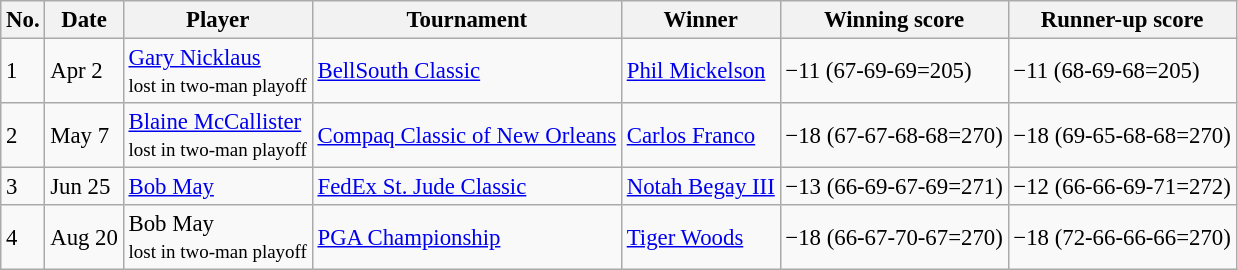<table class="wikitable" style="font-size:95%;">
<tr>
<th>No.</th>
<th>Date</th>
<th>Player</th>
<th>Tournament</th>
<th>Winner</th>
<th>Winning score</th>
<th>Runner-up score</th>
</tr>
<tr>
<td>1</td>
<td>Apr 2</td>
<td> <a href='#'>Gary Nicklaus</a><br><small>lost in two-man playoff</small></td>
<td><a href='#'>BellSouth Classic</a></td>
<td> <a href='#'>Phil Mickelson</a></td>
<td>−11 (67-69-69=205)</td>
<td>−11 (68-69-68=205)</td>
</tr>
<tr>
<td>2</td>
<td>May 7</td>
<td> <a href='#'>Blaine McCallister</a><br><small>lost in two-man playoff</small></td>
<td><a href='#'>Compaq Classic of New Orleans</a></td>
<td> <a href='#'>Carlos Franco</a></td>
<td>−18 (67-67-68-68=270)</td>
<td>−18 (69-65-68-68=270)</td>
</tr>
<tr>
<td>3</td>
<td>Jun 25</td>
<td> <a href='#'>Bob May</a></td>
<td><a href='#'>FedEx St. Jude Classic</a></td>
<td> <a href='#'>Notah Begay III</a></td>
<td>−13 (66-69-67-69=271)</td>
<td>−12 (66-66-69-71=272)</td>
</tr>
<tr>
<td>4</td>
<td>Aug 20</td>
<td> Bob May<br><small>lost in two-man playoff</small></td>
<td><a href='#'>PGA Championship</a></td>
<td> <a href='#'>Tiger Woods</a></td>
<td>−18 (66-67-70-67=270)</td>
<td>−18 (72-66-66-66=270)</td>
</tr>
</table>
